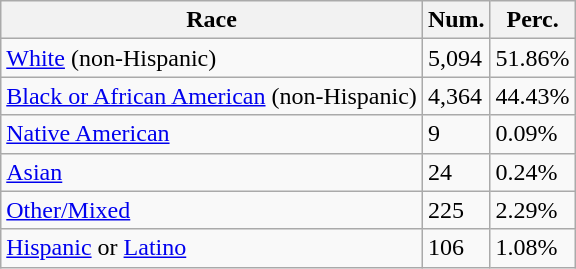<table class="wikitable">
<tr>
<th>Race</th>
<th>Num.</th>
<th>Perc.</th>
</tr>
<tr>
<td><a href='#'>White</a> (non-Hispanic)</td>
<td>5,094</td>
<td>51.86%</td>
</tr>
<tr>
<td><a href='#'>Black or African American</a> (non-Hispanic)</td>
<td>4,364</td>
<td>44.43%</td>
</tr>
<tr>
<td><a href='#'>Native American</a></td>
<td>9</td>
<td>0.09%</td>
</tr>
<tr>
<td><a href='#'>Asian</a></td>
<td>24</td>
<td>0.24%</td>
</tr>
<tr>
<td><a href='#'>Other/Mixed</a></td>
<td>225</td>
<td>2.29%</td>
</tr>
<tr>
<td><a href='#'>Hispanic</a> or <a href='#'>Latino</a></td>
<td>106</td>
<td>1.08%</td>
</tr>
</table>
